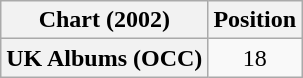<table class="wikitable sortable plainrowheaders" style="text-align:center;">
<tr>
<th scope="col">Chart (2002)</th>
<th scope="col">Position</th>
</tr>
<tr>
<th scope="row">UK Albums (OCC)</th>
<td>18</td>
</tr>
</table>
